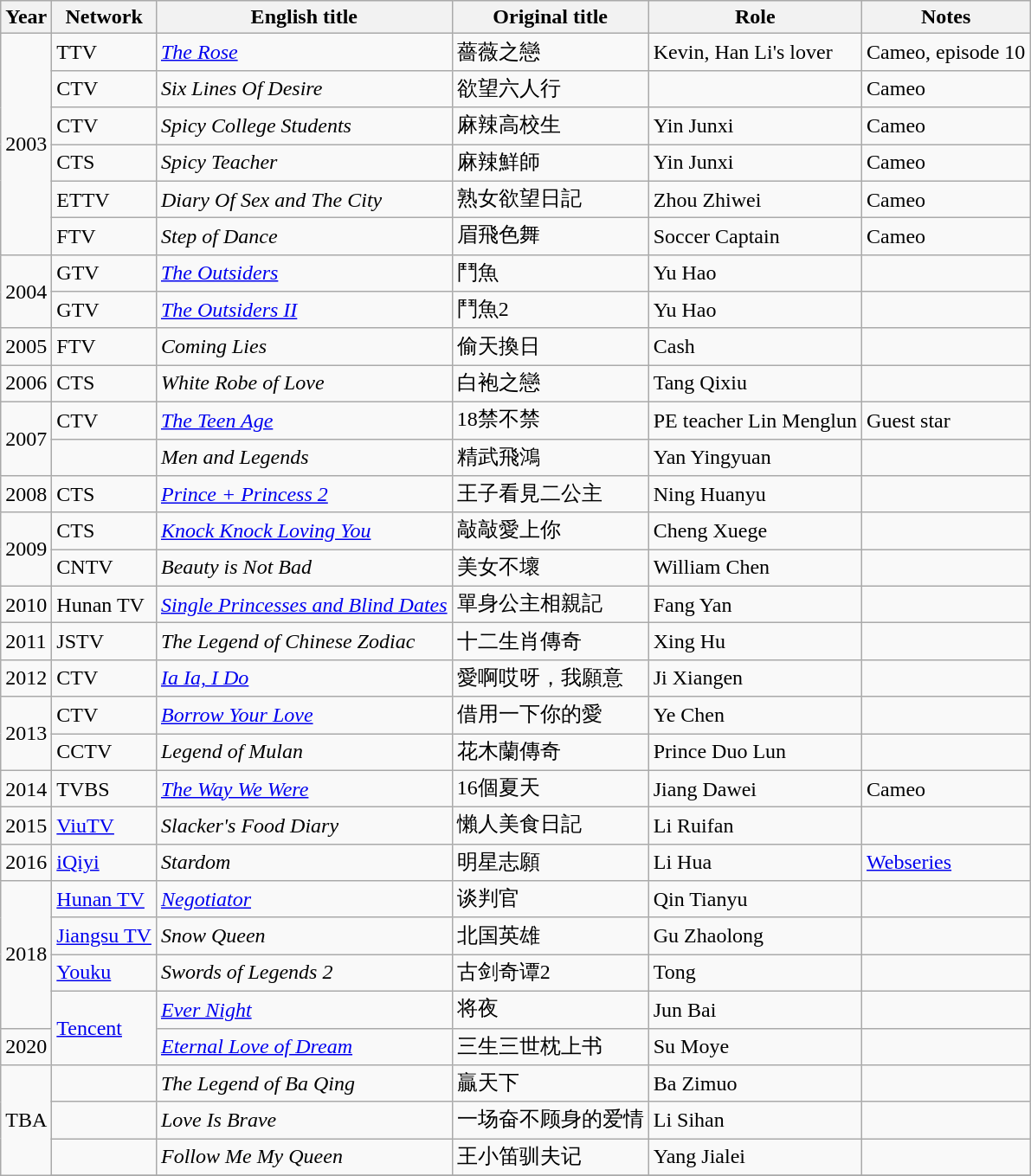<table class="wikitable sortable">
<tr>
<th>Year</th>
<th>Network</th>
<th>English title</th>
<th>Original title</th>
<th>Role</th>
<th class="unsortable">Notes</th>
</tr>
<tr>
<td rowspan=6>2003</td>
<td>TTV</td>
<td><em><a href='#'>The Rose</a></em></td>
<td>薔薇之戀</td>
<td>Kevin, Han Li's lover</td>
<td>Cameo, episode 10</td>
</tr>
<tr>
<td>CTV</td>
<td><em>Six Lines Of Desire </em></td>
<td>欲望六人行</td>
<td></td>
<td>Cameo</td>
</tr>
<tr>
<td>CTV</td>
<td><em>Spicy College Students </em></td>
<td>麻辣高校生</td>
<td>Yin Junxi</td>
<td>Cameo</td>
</tr>
<tr>
<td>CTS</td>
<td><em>Spicy Teacher</em></td>
<td>麻辣鮮師</td>
<td>Yin Junxi</td>
<td>Cameo</td>
</tr>
<tr>
<td>ETTV</td>
<td><em>Diary Of Sex and The City</em></td>
<td>熟女欲望日記</td>
<td>Zhou Zhiwei</td>
<td>Cameo</td>
</tr>
<tr>
<td>FTV</td>
<td><em>Step of Dance</em></td>
<td>眉飛色舞</td>
<td>Soccer Captain</td>
<td>Cameo</td>
</tr>
<tr>
<td rowspan=2>2004</td>
<td>GTV</td>
<td><em><a href='#'>The Outsiders</a></em></td>
<td>鬥魚</td>
<td>Yu Hao</td>
<td></td>
</tr>
<tr>
<td>GTV</td>
<td><em><a href='#'>The Outsiders II</a></em></td>
<td>鬥魚2</td>
<td>Yu Hao</td>
<td></td>
</tr>
<tr>
<td>2005</td>
<td>FTV</td>
<td><em>Coming Lies</em></td>
<td>偷天換日</td>
<td>Cash</td>
<td></td>
</tr>
<tr>
<td>2006</td>
<td>CTS</td>
<td><em>White Robe of Love</em></td>
<td>白袍之戀</td>
<td>Tang Qixiu</td>
<td></td>
</tr>
<tr>
<td rowspan=2>2007</td>
<td>CTV</td>
<td><em><a href='#'>The Teen Age</a></em></td>
<td>18禁不禁</td>
<td>PE teacher Lin Menglun</td>
<td>Guest star</td>
</tr>
<tr>
<td></td>
<td><em>Men and Legends</em></td>
<td>精武飛鴻</td>
<td>Yan Yingyuan</td>
<td></td>
</tr>
<tr>
<td>2008</td>
<td>CTS</td>
<td><em><a href='#'>Prince + Princess 2</a></em></td>
<td>王子看見二公主</td>
<td>Ning Huanyu</td>
<td></td>
</tr>
<tr>
<td rowspan=2>2009</td>
<td>CTS</td>
<td><em><a href='#'>Knock Knock Loving You</a></em></td>
<td>敲敲愛上你</td>
<td>Cheng Xuege</td>
<td></td>
</tr>
<tr>
<td>CNTV</td>
<td><em>Beauty is Not Bad </em></td>
<td>美女不壞</td>
<td>William Chen</td>
<td></td>
</tr>
<tr>
<td>2010</td>
<td>Hunan TV</td>
<td><em><a href='#'>Single Princesses and Blind Dates</a></em></td>
<td>單身公主相親記</td>
<td>Fang Yan</td>
<td></td>
</tr>
<tr>
<td>2011</td>
<td>JSTV</td>
<td><em>The Legend of Chinese Zodiac</em></td>
<td>十二生肖傳奇</td>
<td>Xing Hu</td>
<td></td>
</tr>
<tr>
<td>2012</td>
<td>CTV</td>
<td><em><a href='#'>Ia Ia, I Do</a></em></td>
<td>愛啊哎呀，我願意</td>
<td>Ji Xiangen</td>
<td></td>
</tr>
<tr>
<td rowspan=2>2013</td>
<td>CTV</td>
<td><em><a href='#'>Borrow Your Love</a></em></td>
<td>借用一下你的愛</td>
<td>Ye Chen</td>
<td></td>
</tr>
<tr>
<td>CCTV</td>
<td><em>Legend of Mulan</em></td>
<td>花木蘭傳奇</td>
<td>Prince Duo Lun</td>
<td></td>
</tr>
<tr>
<td>2014</td>
<td>TVBS</td>
<td><em><a href='#'>The Way We Were</a></em></td>
<td>16個夏天</td>
<td>Jiang Dawei</td>
<td>Cameo</td>
</tr>
<tr>
<td>2015</td>
<td><a href='#'>ViuTV</a></td>
<td><em>Slacker's Food Diary</em></td>
<td>懶人美食日記</td>
<td>Li Ruifan</td>
<td></td>
</tr>
<tr>
<td>2016</td>
<td><a href='#'>iQiyi</a></td>
<td><em>Stardom</em></td>
<td>明星志願</td>
<td>Li Hua</td>
<td><a href='#'>Webseries</a></td>
</tr>
<tr>
<td rowspan=4>2018</td>
<td><a href='#'>Hunan TV</a></td>
<td><em><a href='#'>Negotiator</a></em></td>
<td>谈判官</td>
<td>Qin Tianyu</td>
<td></td>
</tr>
<tr>
<td><a href='#'>Jiangsu TV</a></td>
<td><em>Snow Queen</em></td>
<td>北国英雄</td>
<td>Gu Zhaolong</td>
<td></td>
</tr>
<tr>
<td><a href='#'>Youku</a></td>
<td><em>Swords of Legends 2</em></td>
<td>古剑奇谭2</td>
<td>Tong</td>
<td></td>
</tr>
<tr>
<td rowspan=2><a href='#'>Tencent</a></td>
<td><em><a href='#'>Ever Night</a></em></td>
<td>将夜</td>
<td>Jun Bai</td>
<td></td>
</tr>
<tr>
<td>2020</td>
<td><em><a href='#'>Eternal Love of Dream</a></em></td>
<td>三生三世枕上书</td>
<td>Su Moye</td>
<td></td>
</tr>
<tr>
<td rowspan=5>TBA</td>
<td></td>
<td><em>The Legend of Ba Qing</em></td>
<td>贏天下</td>
<td>Ba Zimuo</td>
<td></td>
</tr>
<tr>
<td></td>
<td><em>Love Is Brave</em></td>
<td>一场奋不顾身的爱情</td>
<td>Li Sihan</td>
<td></td>
</tr>
<tr>
<td></td>
<td><em>Follow Me My Queen</em></td>
<td>王小笛驯夫记</td>
<td>Yang Jialei</td>
<td></td>
</tr>
<tr>
</tr>
</table>
